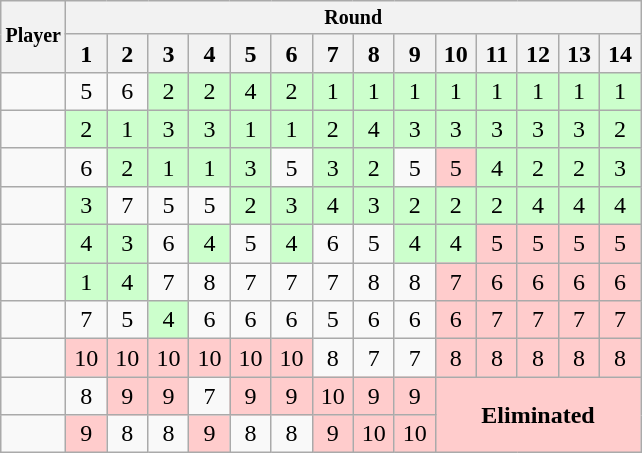<table class="wikitable">
<tr style="font-size:10pt;font-weight:bold">
<th rowspan=2>Player</th>
<th colspan=14>Round</th>
</tr>
<tr>
<th style="width:20px;">1</th>
<th style="width:20px;">2</th>
<th style="width:20px;">3</th>
<th style="width:20px;">4</th>
<th style="width:20px;">5</th>
<th style="width:20px;">6</th>
<th style="width:20px;">7</th>
<th style="width:20px;">8</th>
<th style="width:20px;">9</th>
<th style="width:20px;">10</th>
<th style="width:20px;">11</th>
<th style="width:20px;">12</th>
<th style="width:20px;">13</th>
<th style="width:20px;">14</th>
</tr>
<tr>
<td> </td>
<td align=center>5</td>
<td align=center>6</td>
<td align=center bgcolor="#ccffcc">2</td>
<td align=center bgcolor="#ccffcc">2</td>
<td align=center bgcolor="#ccffcc">4</td>
<td align=center bgcolor="#ccffcc">2</td>
<td align=center bgcolor="#ccffcc">1</td>
<td align=center bgcolor="#ccffcc">1</td>
<td align=center bgcolor="#ccffcc">1</td>
<td align=center bgcolor="#ccffcc">1</td>
<td align=center bgcolor="#ccffcc">1</td>
<td align=center bgcolor="#ccffcc">1</td>
<td align=center bgcolor="#ccffcc">1</td>
<td align=center bgcolor="#ccffcc">1</td>
</tr>
<tr>
<td></td>
<td align=center bgcolor="#ccffcc">2</td>
<td align=center bgcolor="#ccffcc">1</td>
<td align=center bgcolor="#ccffcc">3</td>
<td align=center bgcolor="#ccffcc">3</td>
<td align=center bgcolor="#ccffcc">1</td>
<td align=center bgcolor="#ccffcc">1</td>
<td align=center bgcolor="#ccffcc">2</td>
<td align=center bgcolor="#ccffcc">4</td>
<td align=center bgcolor="#ccffcc">3</td>
<td align=center bgcolor="#ccffcc">3</td>
<td align=center bgcolor="#ccffcc">3</td>
<td align=center bgcolor="#ccffcc">3</td>
<td align=center bgcolor="#ccffcc">3</td>
<td align=center bgcolor="#ccffcc">2</td>
</tr>
<tr>
<td> </td>
<td align=center>6</td>
<td align=center bgcolor="#ccffcc">2</td>
<td align=center bgcolor="#ccffcc">1</td>
<td align=center bgcolor="#ccffcc">1</td>
<td align=center bgcolor="#ccffcc">3</td>
<td align=center>5</td>
<td align=center bgcolor="#ccffcc">3</td>
<td align=center bgcolor="#ccffcc">2</td>
<td align=center>5</td>
<td align=center bgcolor="#ffcccc">5</td>
<td align=center bgcolor="#ccffcc">4</td>
<td align=center bgcolor="#ccffcc">2</td>
<td align=center bgcolor="#ccffcc">2</td>
<td align=center bgcolor="#ccffcc">3</td>
</tr>
<tr>
<td> </td>
<td align=center bgcolor="#ccffcc">3</td>
<td align=center>7</td>
<td align=center>5</td>
<td align=center>5</td>
<td align=center bgcolor="#ccffcc">2</td>
<td align=center bgcolor="#ccffcc">3</td>
<td align=center bgcolor="#ccffcc">4</td>
<td align=center bgcolor="#ccffcc">3</td>
<td align=center bgcolor="#ccffcc">2</td>
<td align=center bgcolor="#ccffcc">2</td>
<td align=center bgcolor="#ccffcc">2</td>
<td align=center bgcolor="#ccffcc">4</td>
<td align=center bgcolor="#ccffcc">4</td>
<td align=center bgcolor="#ccffcc">4</td>
</tr>
<tr>
<td> </td>
<td align=center bgcolor="#ccffcc">4</td>
<td align=center bgcolor="#ccffcc">3</td>
<td align=center>6</td>
<td align=center bgcolor="#ccffcc">4</td>
<td align=center>5</td>
<td align=center bgcolor="#ccffcc">4</td>
<td align=center>6</td>
<td align=center>5</td>
<td align=center bgcolor="#ccffcc">4</td>
<td align=center bgcolor="#ccffcc">4</td>
<td align=center bgcolor="#ffcccc">5</td>
<td align=center bgcolor="#ffcccc">5</td>
<td align=center bgcolor="#ffcccc">5</td>
<td align=center bgcolor="#ffcccc">5</td>
</tr>
<tr>
<td> </td>
<td align=center bgcolor="#ccffcc">1</td>
<td align=center bgcolor="#ccffcc">4</td>
<td align=center>7</td>
<td align=center>8</td>
<td align=center>7</td>
<td align=center>7</td>
<td align=center>7</td>
<td align=center>8</td>
<td align=center>8</td>
<td align=center bgcolor="#ffcccc">7</td>
<td align=center bgcolor="#ffcccc">6</td>
<td align=center bgcolor="#ffcccc">6</td>
<td align=center bgcolor="#ffcccc">6</td>
<td align=center bgcolor="#ffcccc">6</td>
</tr>
<tr>
<td> </td>
<td align=center>7</td>
<td align=center>5</td>
<td align=center bgcolor="#ccffcc">4</td>
<td align=center>6</td>
<td align=center>6</td>
<td align=center>6</td>
<td align=center>5</td>
<td align=center>6</td>
<td align=center>6</td>
<td align=center bgcolor="#ffcccc">6</td>
<td align=center bgcolor="#ffcccc">7</td>
<td align=center bgcolor="#ffcccc">7</td>
<td align=center bgcolor="#ffcccc">7</td>
<td align=center bgcolor="#ffcccc">7</td>
</tr>
<tr>
<td> </td>
<td align=center bgcolor="#ffcccc">10</td>
<td align=center bgcolor="#ffcccc">10</td>
<td align=center bgcolor="#ffcccc">10</td>
<td align=center bgcolor="#ffcccc">10</td>
<td align=center bgcolor="#ffcccc">10</td>
<td align=center bgcolor="#ffcccc">10</td>
<td align=center>8</td>
<td align=center>7</td>
<td align=center>7</td>
<td align=center bgcolor="#ffcccc">8</td>
<td align=center bgcolor="#ffcccc">8</td>
<td align=center bgcolor="#ffcccc">8</td>
<td align=center bgcolor="#ffcccc">8</td>
<td align=center bgcolor="#ffcccc">8</td>
</tr>
<tr>
<td> </td>
<td align=center>8</td>
<td align=center bgcolor="#ffcccc">9</td>
<td align=center bgcolor="#ffcccc">9</td>
<td align=center>7</td>
<td align=center bgcolor="#ffcccc">9</td>
<td align=center bgcolor="#ffcccc">9</td>
<td align=center bgcolor="#ffcccc">10</td>
<td align=center bgcolor="#ffcccc">9</td>
<td align=center bgcolor="#ffcccc">9</td>
<td align=center colspan=5 rowspan=2 bgcolor="#ffcccc"><strong>Eliminated</strong></td>
</tr>
<tr>
<td> </td>
<td align=center bgcolor="#ffcccc">9</td>
<td align=center>8</td>
<td align=center>8</td>
<td align=center bgcolor="#ffcccc">9</td>
<td align=center>8</td>
<td align=center>8</td>
<td align=center bgcolor="#ffcccc">9</td>
<td align=center bgcolor="#ffcccc">10</td>
<td align=center bgcolor="#ffcccc">10</td>
</tr>
</table>
